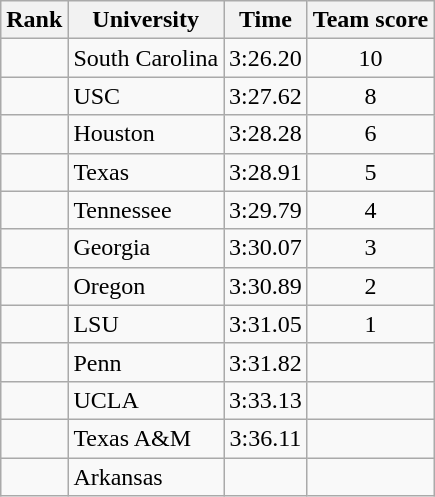<table class="wikitable sortable plainrowheaders" style="text-align:center">
<tr>
<th scope="col">Rank</th>
<th scope="col">University</th>
<th scope="col">Time</th>
<th scope="col">Team score</th>
</tr>
<tr>
<td></td>
<td align=left>South Carolina</td>
<td>3:26.20</td>
<td>10</td>
</tr>
<tr>
<td></td>
<td align=left>USC</td>
<td>3:27.62</td>
<td>8</td>
</tr>
<tr>
<td></td>
<td align=left>Houston</td>
<td>3:28.28</td>
<td>6</td>
</tr>
<tr>
<td></td>
<td align=left>Texas</td>
<td>3:28.91</td>
<td>5</td>
</tr>
<tr>
<td></td>
<td align=left>Tennessee</td>
<td>3:29.79</td>
<td>4</td>
</tr>
<tr>
<td></td>
<td align=left>Georgia</td>
<td>3:30.07</td>
<td>3</td>
</tr>
<tr>
<td></td>
<td align=left>Oregon</td>
<td>3:30.89</td>
<td>2</td>
</tr>
<tr>
<td></td>
<td align=left>LSU</td>
<td>3:31.05</td>
<td>1</td>
</tr>
<tr>
<td></td>
<td align=left>Penn</td>
<td>3:31.82</td>
<td></td>
</tr>
<tr>
<td></td>
<td align=left>UCLA</td>
<td>3:33.13</td>
<td></td>
</tr>
<tr>
<td></td>
<td align=left>Texas A&M</td>
<td>3:36.11</td>
<td></td>
</tr>
<tr>
<td></td>
<td align=left>Arkansas</td>
<td></td>
<td></td>
</tr>
</table>
